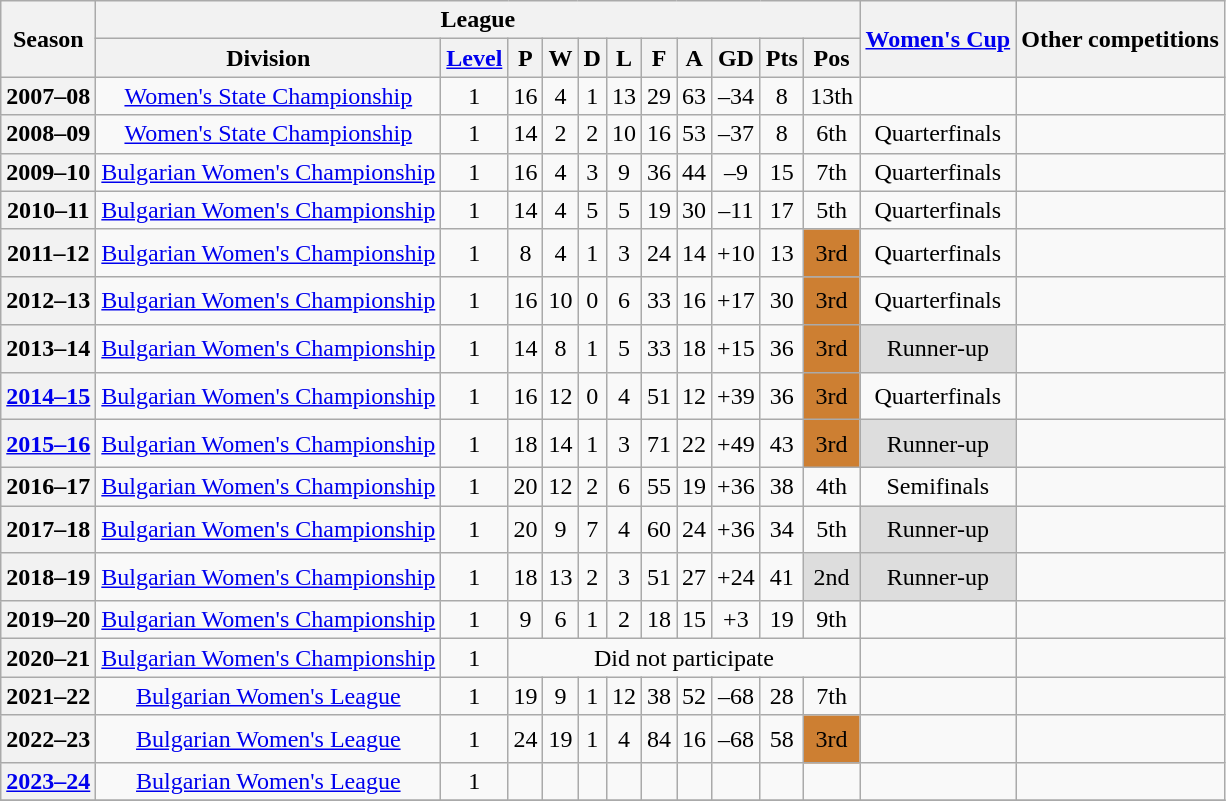<table class="wikitable plainrowheaders sortable" style="text-align: center">
<tr>
<th rowspan=2>Season</th>
<th colspan=11>League</th>
<th rowspan=2><a href='#'>Women's Cup</a><br></th>
<th rowspan=2 colspan=2>Other competitions</th>
</tr>
<tr>
<th scope=col>Division</th>
<th scope=col><a href='#'>Level</a></th>
<th scope=col>P</th>
<th scope=col>W</th>
<th scope=col>D</th>
<th scope=col>L</th>
<th scope=col>F</th>
<th scope=col>A</th>
<th scope=col>GD</th>
<th scope=col>Pts</th>
<th scope=col data-sort-type="number">Pos</th>
</tr>
<tr>
<th scope=row rowspan=1>2007–08</th>
<td rowspan=1><a href='#'>Women's State Championship</a></td>
<td rowspan=1>1</td>
<td rowspan=1>16</td>
<td rowspan=1>4</td>
<td rowspan=1>1</td>
<td rowspan=1>13</td>
<td rowspan=1>29</td>
<td rowspan=1>63</td>
<td rowspan=1>–34</td>
<td rowspan=1>8</td>
<td rowspan=1>13th</td>
<td rowspan=1></td>
<td rowspan=1></td>
</tr>
<tr>
<th scope=row rowspan=1>2008–09</th>
<td rowspan=1><a href='#'>Women's State Championship</a></td>
<td rowspan=1>1</td>
<td rowspan=1>14</td>
<td rowspan=1>2</td>
<td rowspan=1>2</td>
<td rowspan=1>10</td>
<td rowspan=1>16</td>
<td rowspan=1>53</td>
<td rowspan=1>–37</td>
<td rowspan=1>8</td>
<td rowspan=1>6th</td>
<td rowspan=1>Quarterfinals</td>
<td rowspan=1></td>
</tr>
<tr>
<th scope=row rowspan=1>2009–10</th>
<td rowspan=1><a href='#'>Bulgarian Women's Championship</a></td>
<td rowspan=1>1</td>
<td rowspan=1>16</td>
<td rowspan=1>4</td>
<td rowspan=1>3</td>
<td rowspan=1>9</td>
<td rowspan=1>36</td>
<td rowspan=1>44</td>
<td rowspan=1>–9</td>
<td rowspan=1>15</td>
<td rowspan=1>7th</td>
<td rowspan=1>Quarterfinals</td>
<td rowspan=1></td>
</tr>
<tr>
<th scope=row rowspan=1>2010–11</th>
<td rowspan=1><a href='#'>Bulgarian Women's Championship</a></td>
<td rowspan=1>1</td>
<td rowspan=1>14</td>
<td rowspan=1>4</td>
<td rowspan=1>5</td>
<td rowspan=1>5</td>
<td rowspan=1>19</td>
<td rowspan=1>30</td>
<td rowspan=1>–11</td>
<td rowspan=1>17</td>
<td rowspan=1>5th</td>
<td rowspan=1>Quarterfinals</td>
<td rowspan=1></td>
</tr>
<tr>
<th scope=row rowspan=1>2011–12</th>
<td rowspan=1><a href='#'>Bulgarian Women's Championship</a></td>
<td rowspan=1>1</td>
<td rowspan=1>8</td>
<td rowspan=1>4</td>
<td rowspan=1>1</td>
<td rowspan=1>3</td>
<td rowspan=1>24</td>
<td rowspan=1>14</td>
<td rowspan=1>+10</td>
<td rowspan=1>13</td>
<td style="background-color:#CD7F32;padding:0.4em">3rd</td>
<td rowspan=1>Quarterfinals</td>
<td rowspan=1></td>
</tr>
<tr>
<th scope=row rowspan=1>2012–13</th>
<td rowspan=1><a href='#'>Bulgarian Women's Championship</a></td>
<td rowspan=1>1</td>
<td rowspan=1>16</td>
<td rowspan=1>10</td>
<td rowspan=1>0</td>
<td rowspan=1>6</td>
<td rowspan=1>33</td>
<td rowspan=1>16</td>
<td rowspan=1>+17</td>
<td rowspan=1>30</td>
<td style="background-color:#CD7F32;padding:0.4em">3rd</td>
<td rowspan=1>Quarterfinals</td>
<td rowspan=1></td>
</tr>
<tr>
<th scope=row rowspan=1>2013–14</th>
<td rowspan=1><a href='#'>Bulgarian Women's Championship</a></td>
<td rowspan=1>1</td>
<td rowspan=1>14</td>
<td rowspan=1>8</td>
<td rowspan=1>1</td>
<td rowspan=1>5</td>
<td rowspan=1>33</td>
<td rowspan=1>18</td>
<td rowspan=1>+15</td>
<td rowspan=1>36</td>
<td style="background-color:#CD7F32;padding:0.4em">3rd</td>
<td style="background-color:#DDD;padding:0.4em">Runner-up</td>
<td rowspan=1></td>
</tr>
<tr>
<th scope=row rowspan=1><a href='#'>2014–15</a></th>
<td rowspan=1><a href='#'>Bulgarian Women's Championship</a></td>
<td rowspan=1>1</td>
<td rowspan=1>16</td>
<td rowspan=1>12</td>
<td rowspan=1>0</td>
<td rowspan=1>4</td>
<td rowspan=1>51</td>
<td rowspan=1>12</td>
<td rowspan=1>+39</td>
<td rowspan=1>36</td>
<td style="background-color:#CD7F32;padding:0.4em">3rd</td>
<td rowspan=1>Quarterfinals</td>
<td rowspan=1></td>
</tr>
<tr>
<th scope=row rowspan=1><a href='#'>2015–16</a></th>
<td rowspan=1><a href='#'>Bulgarian Women's Championship</a></td>
<td rowspan=1>1</td>
<td rowspan=1>18</td>
<td rowspan=1>14</td>
<td rowspan=1>1</td>
<td rowspan=1>3</td>
<td rowspan=1>71</td>
<td rowspan=1>22</td>
<td rowspan=1>+49</td>
<td rowspan=1>43</td>
<td style="background-color:#CD7F32;padding:0.4em">3rd</td>
<td style="background-color:#DDD;padding:0.4em">Runner-up</td>
<td rowspan=1></td>
</tr>
<tr>
<th scope=row rowspan=1>2016–17</th>
<td rowspan=1><a href='#'>Bulgarian Women's Championship</a></td>
<td rowspan=1>1</td>
<td rowspan=1>20</td>
<td rowspan=1>12</td>
<td rowspan=1>2</td>
<td rowspan=1>6</td>
<td rowspan=1>55</td>
<td rowspan=1>19</td>
<td rowspan=1>+36</td>
<td rowspan=1>38</td>
<td rowspan=1>4th</td>
<td rowspan=1>Semifinals</td>
<td rowspan=1></td>
</tr>
<tr>
<th scope=row rowspan=1>2017–18</th>
<td rowspan=1><a href='#'>Bulgarian Women's Championship</a></td>
<td rowspan=1>1</td>
<td rowspan=1>20</td>
<td rowspan=1>9</td>
<td rowspan=1>7</td>
<td rowspan=1>4</td>
<td rowspan=1>60</td>
<td rowspan=1>24</td>
<td rowspan=1>+36</td>
<td rowspan=1>34</td>
<td rowspan=1>5th</td>
<td style="background-color:#DDD;padding:0.4em">Runner-up</td>
<td rowspan=1></td>
</tr>
<tr>
<th scope=row rowspan=1>2018–19</th>
<td rowspan=1><a href='#'>Bulgarian Women's Championship</a></td>
<td rowspan=1>1</td>
<td rowspan=1>18</td>
<td rowspan=1>13</td>
<td rowspan=1>2</td>
<td rowspan=1>3</td>
<td rowspan=1>51</td>
<td rowspan=1>27</td>
<td rowspan=1>+24</td>
<td rowspan=1>41</td>
<td style="background-color:#DDD;padding:0.4em">2nd</td>
<td style="background-color:#DDD;padding:0.4em">Runner-up</td>
<td rowspan=1></td>
</tr>
<tr>
<th scope=row rowspan=1>2019–20</th>
<td rowspan=1><a href='#'>Bulgarian Women's Championship</a></td>
<td rowspan=1>1</td>
<td rowspan=1>9</td>
<td rowspan=1>6</td>
<td rowspan=1>1</td>
<td rowspan=1>2</td>
<td rowspan=1>18</td>
<td rowspan=1>15</td>
<td rowspan=1>+3</td>
<td rowspan=1>19</td>
<td rowspan=1>9th</td>
<td rowspan=1></td>
<td rowspan=1></td>
</tr>
<tr>
<th scope=row rowspan=1>2020–21</th>
<td rowspan=1><a href='#'>Bulgarian Women's Championship</a></td>
<td rowspan=1>1</td>
<td colspan=9>Did not participate</td>
<td rowspan=1></td>
<td rowspan=1></td>
</tr>
<tr>
<th scope=row rowspan=1>2021–22</th>
<td rowspan=1><a href='#'>Bulgarian Women's League</a></td>
<td rowspan=1>1</td>
<td rowspan=1>19</td>
<td rowspan=1>9</td>
<td rowspan=1>1</td>
<td rowspan=1>12</td>
<td rowspan=1>38</td>
<td rowspan=1>52</td>
<td rowspan=1>–68</td>
<td rowspan=1>28</td>
<td rowspan=1>7th</td>
<td rowspan=1></td>
<td rowspan=1></td>
</tr>
<tr>
<th scope=row rowspan=1>2022–23</th>
<td rowspan=1><a href='#'>Bulgarian Women's League</a></td>
<td rowspan=1>1</td>
<td rowspan=1>24</td>
<td rowspan=1>19</td>
<td rowspan=1>1</td>
<td rowspan=1>4</td>
<td rowspan=1>84</td>
<td rowspan=1>16</td>
<td rowspan=1>–68</td>
<td rowspan=1>58</td>
<td style="background-color:#CD7F32;padding:0.4em">3rd</td>
<td rowspan=1></td>
<td rowspan=1></td>
</tr>
<tr>
<th scope=row rowspan=1><a href='#'>2023–24</a></th>
<td rowspan=1><a href='#'>Bulgarian Women's League</a></td>
<td rowspan=1>1</td>
<td rowspan=1></td>
<td rowspan=1></td>
<td rowspan=1></td>
<td rowspan=1></td>
<td rowspan=1></td>
<td rowspan=1></td>
<td rowspan=1></td>
<td rowspan=1></td>
<td rowspan=1></td>
<td rowspan=1></td>
<td rowspan=1></td>
</tr>
<tr>
</tr>
</table>
